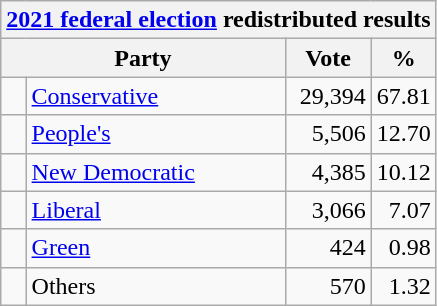<table class="wikitable">
<tr>
<th colspan="4"><a href='#'>2021 federal election</a> redistributed results</th>
</tr>
<tr>
<th bgcolor="#DDDDFF" width="130px" colspan="2">Party</th>
<th bgcolor="#DDDDFF" width="50px">Vote</th>
<th bgcolor="#DDDDFF" width="30px">%</th>
</tr>
<tr>
<td> </td>
<td><a href='#'>Conservative</a></td>
<td align=right>29,394</td>
<td align=right>67.81</td>
</tr>
<tr>
<td> </td>
<td><a href='#'>People's</a></td>
<td align=right>5,506</td>
<td align=right>12.70</td>
</tr>
<tr>
<td> </td>
<td><a href='#'>New Democratic</a></td>
<td align=right>4,385</td>
<td align=right>10.12</td>
</tr>
<tr>
<td> </td>
<td><a href='#'>Liberal</a></td>
<td align=right>3,066</td>
<td align=right>7.07</td>
</tr>
<tr>
<td> </td>
<td><a href='#'>Green</a></td>
<td align=right>424</td>
<td align=right>0.98</td>
</tr>
<tr>
<td> </td>
<td>Others</td>
<td align=right>570</td>
<td align=right>1.32</td>
</tr>
</table>
